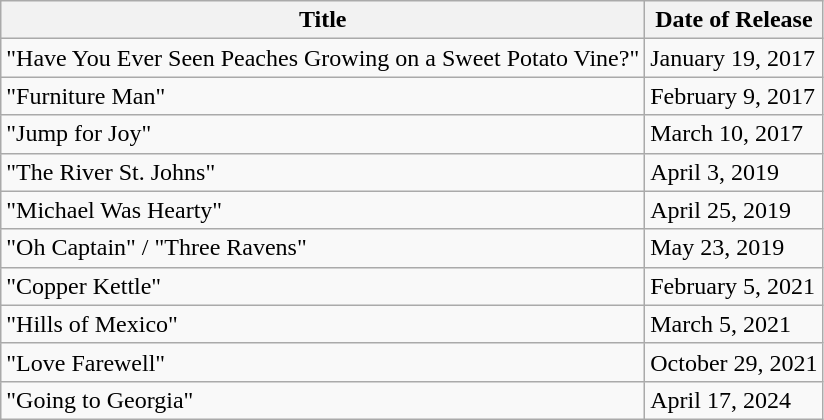<table class="wikitable">
<tr>
<th>Title</th>
<th>Date of Release</th>
</tr>
<tr>
<td>"Have You Ever Seen Peaches Growing on a Sweet Potato Vine?"</td>
<td>January 19, 2017</td>
</tr>
<tr>
<td>"Furniture Man"</td>
<td>February 9, 2017</td>
</tr>
<tr>
<td>"Jump for Joy"</td>
<td>March 10, 2017</td>
</tr>
<tr>
<td>"The River St. Johns"</td>
<td>April 3, 2019</td>
</tr>
<tr>
<td>"Michael Was Hearty"</td>
<td>April 25, 2019</td>
</tr>
<tr>
<td>"Oh Captain" / "Three Ravens"</td>
<td>May 23, 2019</td>
</tr>
<tr>
<td>"Copper Kettle"</td>
<td>February 5, 2021</td>
</tr>
<tr>
<td>"Hills of Mexico"</td>
<td>March 5, 2021</td>
</tr>
<tr>
<td>"Love Farewell"</td>
<td>October 29, 2021</td>
</tr>
<tr>
<td>"Going to Georgia"</td>
<td>April 17, 2024</td>
</tr>
</table>
